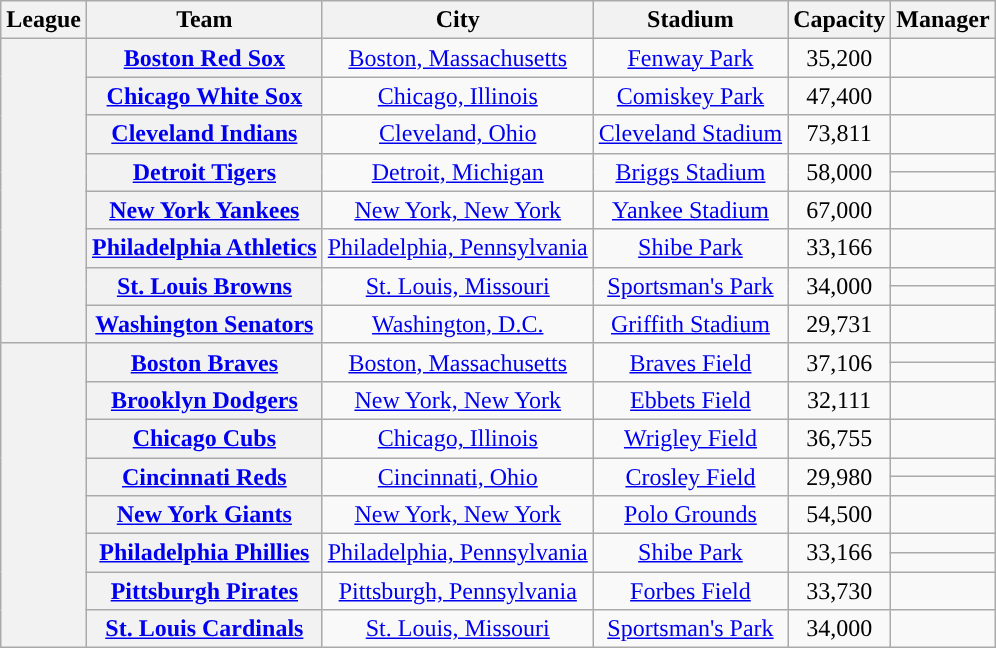<table class="wikitable sortable plainrowheaders" style="text-align:center;">
<tr>
<th scope="col">League</th>
<th scope="col">Team</th>
<th scope="col">City</th>
<th scope="col">Stadium</th>
<th scope="col">Capacity</th>
<th scope="col">Manager</th>
</tr>
<tr>
<th rowspan="10"></th>
<th scope="row"><a href='#'>Boston Red Sox</a></th>
<td><a href='#'>Boston, Massachusetts</a></td>
<td><a href='#'>Fenway Park</a></td>
<td>35,200</td>
<td></td>
</tr>
<tr>
<th scope="row"><a href='#'>Chicago White Sox</a></th>
<td><a href='#'>Chicago, Illinois</a></td>
<td><a href='#'>Comiskey Park</a></td>
<td>47,400</td>
<td></td>
</tr>
<tr>
<th scope="row"><a href='#'>Cleveland Indians</a></th>
<td><a href='#'>Cleveland, Ohio</a></td>
<td><a href='#'>Cleveland Stadium</a></td>
<td>73,811</td>
<td></td>
</tr>
<tr>
<th rowspan="2" scope="row"><a href='#'>Detroit Tigers</a></th>
<td rowspan="2"><a href='#'>Detroit, Michigan</a></td>
<td rowspan="2"><a href='#'>Briggs Stadium</a></td>
<td rowspan="2">58,000</td>
<td></td>
</tr>
<tr>
<td></td>
</tr>
<tr>
<th scope="row"><a href='#'>New York Yankees</a></th>
<td><a href='#'>New York, New York</a></td>
<td><a href='#'>Yankee Stadium</a></td>
<td>67,000</td>
<td></td>
</tr>
<tr>
<th scope="row"><a href='#'>Philadelphia Athletics</a></th>
<td><a href='#'>Philadelphia, Pennsylvania</a></td>
<td><a href='#'>Shibe Park</a></td>
<td>33,166</td>
<td></td>
</tr>
<tr>
<th rowspan="2" scope="row"><a href='#'>St. Louis Browns</a></th>
<td rowspan="2"><a href='#'>St. Louis, Missouri</a></td>
<td rowspan="2"><a href='#'>Sportsman's Park</a></td>
<td rowspan="2">34,000</td>
<td></td>
</tr>
<tr>
<td></td>
</tr>
<tr>
<th scope="row"><a href='#'>Washington Senators</a></th>
<td><a href='#'>Washington, D.C.</a></td>
<td><a href='#'>Griffith Stadium</a></td>
<td>29,731</td>
<td></td>
</tr>
<tr>
<th rowspan="11"></th>
<th rowspan="2" scope="row"><a href='#'>Boston Braves</a></th>
<td rowspan="2"><a href='#'>Boston, Massachusetts</a></td>
<td rowspan="2"><a href='#'>Braves Field</a></td>
<td rowspan="2">37,106</td>
<td></td>
</tr>
<tr>
<td></td>
</tr>
<tr>
<th scope="row"><a href='#'>Brooklyn Dodgers</a></th>
<td><a href='#'>New York, New York</a></td>
<td><a href='#'>Ebbets Field</a></td>
<td>32,111</td>
<td></td>
</tr>
<tr>
<th scope="row"><a href='#'>Chicago Cubs</a></th>
<td><a href='#'>Chicago, Illinois</a></td>
<td><a href='#'>Wrigley Field</a></td>
<td>36,755</td>
<td></td>
</tr>
<tr>
<th rowspan="2" scope="row"><a href='#'>Cincinnati Reds</a></th>
<td rowspan="2"><a href='#'>Cincinnati, Ohio</a></td>
<td rowspan="2"><a href='#'>Crosley Field</a></td>
<td rowspan="2">29,980</td>
<td></td>
</tr>
<tr>
<td></td>
</tr>
<tr>
<th scope="row"><a href='#'>New York Giants</a></th>
<td><a href='#'>New York, New York</a></td>
<td><a href='#'>Polo Grounds</a></td>
<td>54,500</td>
<td></td>
</tr>
<tr>
<th rowspan="2" scope="row"><a href='#'>Philadelphia Phillies</a></th>
<td rowspan="2"><a href='#'>Philadelphia, Pennsylvania</a></td>
<td rowspan="2"><a href='#'>Shibe Park</a></td>
<td rowspan="2">33,166</td>
<td></td>
</tr>
<tr>
<td></td>
</tr>
<tr>
<th scope="row"><a href='#'>Pittsburgh Pirates</a></th>
<td><a href='#'>Pittsburgh, Pennsylvania</a></td>
<td><a href='#'>Forbes Field</a></td>
<td>33,730</td>
<td></td>
</tr>
<tr>
<th scope="row"><a href='#'>St. Louis Cardinals</a></th>
<td><a href='#'>St. Louis, Missouri</a></td>
<td><a href='#'>Sportsman's Park</a></td>
<td>34,000</td>
<td></td>
</tr>
</table>
